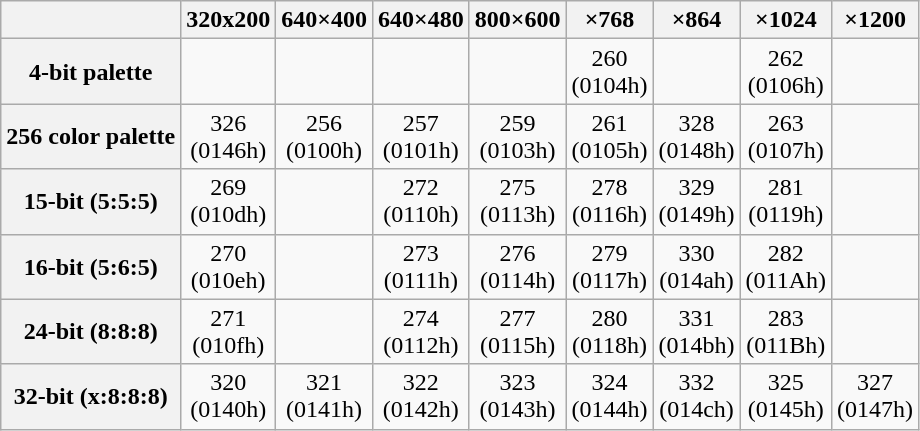<table class="wikitable" style="text-align: center;">
<tr>
<th></th>
<th>320x200</th>
<th>640×400</th>
<th>640×480</th>
<th>800×600</th>
<th>×768</th>
<th>×864</th>
<th>×1024</th>
<th>×1200</th>
</tr>
<tr>
<th>4-bit palette</th>
<td></td>
<td></td>
<td></td>
<td></td>
<td>260<br>(0104h)</td>
<td></td>
<td>262<br>(0106h)</td>
<td></td>
</tr>
<tr>
<th>256 color palette</th>
<td>326<br>(0146h)</td>
<td>256<br>(0100h)</td>
<td>257<br>(0101h)</td>
<td>259<br>(0103h)</td>
<td>261<br>(0105h)</td>
<td>328<br>(0148h)</td>
<td>263<br>(0107h)</td>
<td></td>
</tr>
<tr>
<th>15-bit (5:5:5)</th>
<td>269<br>(010dh)</td>
<td></td>
<td>272<br>(0110h)</td>
<td>275<br>(0113h)</td>
<td>278<br>(0116h)</td>
<td>329<br>(0149h)</td>
<td>281<br>(0119h)</td>
<td></td>
</tr>
<tr>
<th>16-bit (5:6:5)</th>
<td>270<br>(010eh)</td>
<td></td>
<td>273<br>(0111h)</td>
<td>276<br>(0114h)</td>
<td>279<br>(0117h)</td>
<td>330<br>(014ah)</td>
<td>282<br>(011Ah)</td>
<td></td>
</tr>
<tr>
<th>24-bit (8:8:8)</th>
<td>271<br>(010fh)</td>
<td></td>
<td>274<br>(0112h)</td>
<td>277<br>(0115h)</td>
<td>280<br>(0118h)</td>
<td>331<br>(014bh)</td>
<td>283<br>(011Bh)</td>
<td></td>
</tr>
<tr>
<th>32-bit (x:8:8:8)</th>
<td>320<br>(0140h)</td>
<td>321<br>(0141h)</td>
<td>322<br>(0142h)</td>
<td>323<br>(0143h)</td>
<td>324<br>(0144h)</td>
<td>332<br>(014ch)</td>
<td>325<br>(0145h)</td>
<td>327<br>(0147h)</td>
</tr>
</table>
